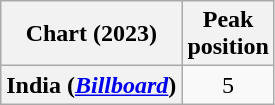<table class="wikitable sortable plainrowheaders" style="text-align:center">
<tr>
<th scope="col">Chart (2023)</th>
<th scope="col">Peak<br>position</th>
</tr>
<tr>
<th scope="row">India (<em><a href='#'>Billboard</a></em>)<br></th>
<td>5</td>
</tr>
</table>
